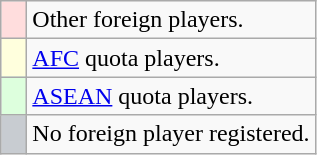<table class="wikitable">
<tr>
<td style="width:10px; background:#ffdddd;"></td>
<td>Other foreign players.</td>
</tr>
<tr>
<td style="width:10px; background:#ffffdd;"></td>
<td><a href='#'>AFC</a> quota players.</td>
</tr>
<tr>
<td style="width:10px; background:#ddffdd;"></td>
<td><a href='#'>ASEAN</a> quota players.</td>
</tr>
<tr>
<td style="width:10px; background:#c8ccd1;"></td>
<td>No foreign player registered.</td>
</tr>
</table>
